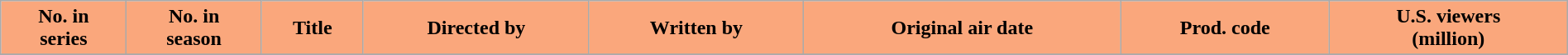<table class="wikitable plainrowheaders" style="width:100%;">
<tr>
<th style="background: #faa77c;">No. in<br>series</th>
<th style="background: #faa77c;">No. in<br>season</th>
<th style="background: #faa77c;">Title</th>
<th style="background: #faa77c;">Directed by</th>
<th style="background: #faa77c;">Written by</th>
<th style="background: #faa77c;">Original air date</th>
<th style="background: #faa77c;">Prod. code</th>
<th style="background: #faa77c;">U.S. viewers<br>(million)</th>
</tr>
<tr>
</tr>
</table>
